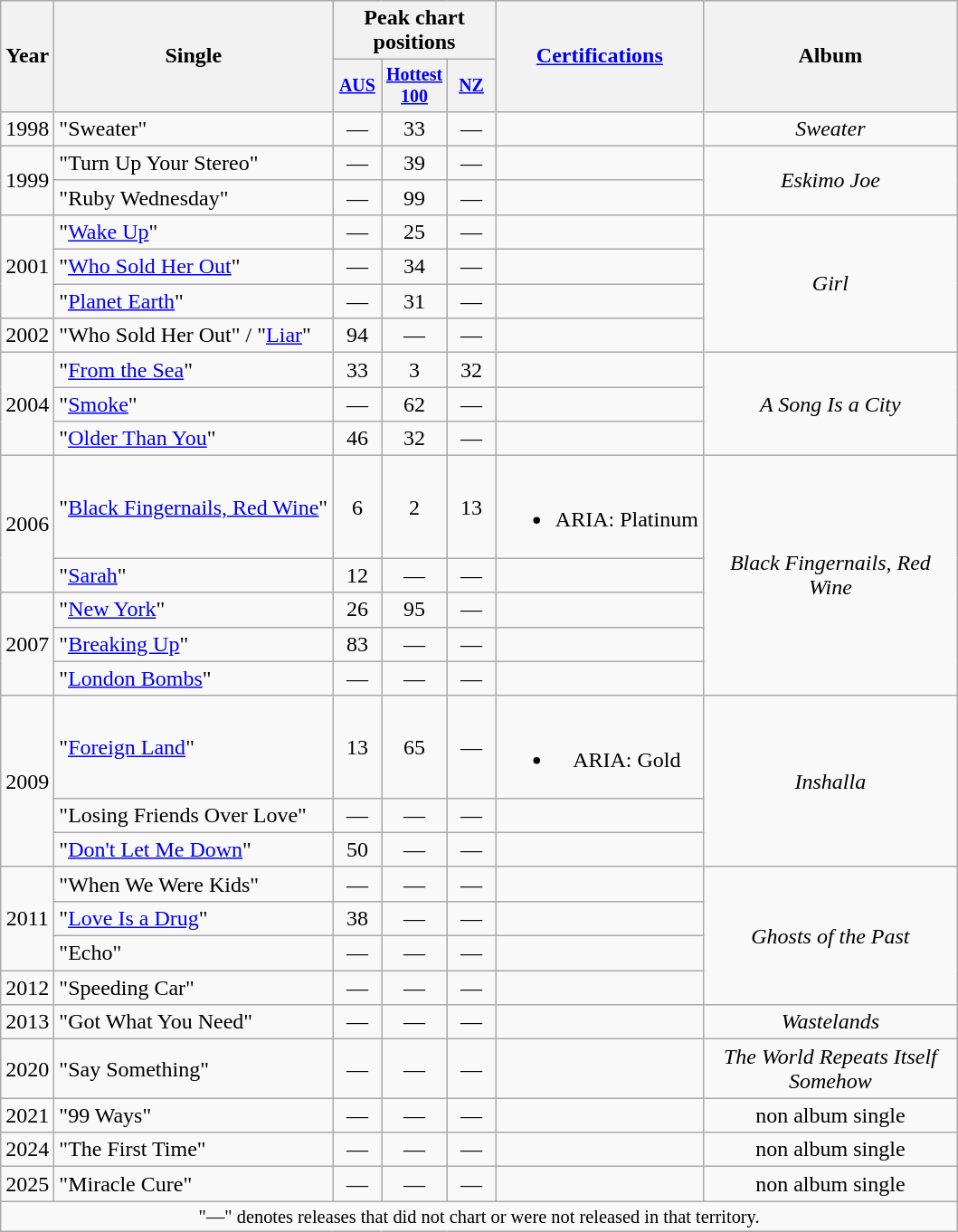<table class="wikitable" style="text-align:center;">
<tr>
<th rowspan="2">Year</th>
<th rowspan="2">Single</th>
<th colspan="3">Peak chart positions</th>
<th rowspan="2"><a href='#'>Certifications</a></th>
<th rowspan="2" width="180">Album</th>
</tr>
<tr style="font-size:smaller;">
<th width="30"><a href='#'>AUS</a><br></th>
<th width="30"><a href='#'>Hottest 100</a><br></th>
<th width="30"><a href='#'>NZ</a><br></th>
</tr>
<tr>
<td>1998</td>
<td align="left">"Sweater"</td>
<td>—</td>
<td>33</td>
<td>—</td>
<td></td>
<td><em>Sweater</em></td>
</tr>
<tr>
<td rowspan="2">1999</td>
<td align="left">"Turn Up Your Stereo"</td>
<td>—</td>
<td>39</td>
<td>—</td>
<td></td>
<td rowspan="2"><em>Eskimo Joe</em></td>
</tr>
<tr>
<td align="left">"Ruby Wednesday"</td>
<td>—</td>
<td>99</td>
<td>—</td>
<td></td>
</tr>
<tr>
<td rowspan="3">2001</td>
<td align="left">"<a href='#'>Wake Up</a>"</td>
<td>—</td>
<td>25</td>
<td>—</td>
<td></td>
<td rowspan="4"><em>Girl</em></td>
</tr>
<tr>
<td align="left">"<a href='#'>Who Sold Her Out</a>"</td>
<td>—</td>
<td>34</td>
<td>—</td>
<td></td>
</tr>
<tr>
<td align="left">"<a href='#'>Planet Earth</a>"</td>
<td>—</td>
<td>31</td>
<td>—</td>
<td></td>
</tr>
<tr>
<td>2002</td>
<td align="left">"Who Sold Her Out" / "<a href='#'>Liar</a>"</td>
<td>94</td>
<td>—</td>
<td>—</td>
<td></td>
</tr>
<tr>
<td rowspan="3">2004</td>
<td align="left">"<a href='#'>From the Sea</a>"</td>
<td>33</td>
<td>3</td>
<td>32</td>
<td></td>
<td rowspan="3"><em>A Song Is a City</em></td>
</tr>
<tr>
<td align="left">"<a href='#'>Smoke</a>"</td>
<td>—</td>
<td>62</td>
<td>—</td>
<td></td>
</tr>
<tr>
<td align="left">"<a href='#'>Older Than You</a>"</td>
<td>46</td>
<td>32</td>
<td>—</td>
<td></td>
</tr>
<tr>
<td rowspan="2">2006</td>
<td align="left">"<a href='#'>Black Fingernails, Red Wine</a>"</td>
<td>6</td>
<td>2</td>
<td>13</td>
<td><br><ul><li>ARIA: Platinum</li></ul></td>
<td rowspan="5"><em>Black Fingernails, Red Wine</em></td>
</tr>
<tr>
<td align="left">"<a href='#'>Sarah</a>"</td>
<td>12</td>
<td>—</td>
<td>—</td>
<td></td>
</tr>
<tr>
<td rowspan="3">2007</td>
<td align="left">"<a href='#'>New York</a>"</td>
<td>26</td>
<td>95</td>
<td>—</td>
<td></td>
</tr>
<tr>
<td align="left">"<a href='#'>Breaking Up</a>"</td>
<td>83</td>
<td>—</td>
<td>—</td>
<td></td>
</tr>
<tr>
<td align="left">"<a href='#'>London Bombs</a>"</td>
<td>—</td>
<td>—</td>
<td>—</td>
<td></td>
</tr>
<tr>
<td rowspan="3">2009</td>
<td align="left">"<a href='#'>Foreign Land</a>"</td>
<td>13</td>
<td>65</td>
<td>—</td>
<td><br><ul><li>ARIA: Gold</li></ul></td>
<td rowspan="3"><em>Inshalla</em></td>
</tr>
<tr>
<td align="left">"Losing Friends Over Love"</td>
<td>—</td>
<td>—</td>
<td>—</td>
<td></td>
</tr>
<tr>
<td align="left">"<a href='#'>Don't Let Me Down</a>"</td>
<td>50</td>
<td>—</td>
<td>—</td>
<td></td>
</tr>
<tr>
<td rowspan="3">2011</td>
<td align="left">"When We Were Kids"</td>
<td>—</td>
<td>—</td>
<td>—</td>
<td></td>
<td rowspan="4"><em>Ghosts of the Past</em></td>
</tr>
<tr>
<td align="left">"<a href='#'>Love Is a Drug</a>"</td>
<td>38</td>
<td>—</td>
<td>—</td>
<td></td>
</tr>
<tr>
<td align="left">"Echo"</td>
<td>—</td>
<td>—</td>
<td>—</td>
<td></td>
</tr>
<tr>
<td>2012</td>
<td align="left">"Speeding Car"</td>
<td>—</td>
<td>—</td>
<td>—</td>
<td></td>
</tr>
<tr>
<td>2013</td>
<td align="left">"Got What You Need"</td>
<td>—</td>
<td>—</td>
<td>—</td>
<td></td>
<td><em>Wastelands</em></td>
</tr>
<tr>
<td>2020</td>
<td align="left">"Say Something"</td>
<td>—</td>
<td>—</td>
<td>—</td>
<td></td>
<td><em>The World Repeats Itself Somehow</em></td>
</tr>
<tr>
<td>2021</td>
<td align="left">"99 Ways"</td>
<td>—</td>
<td>—</td>
<td>—</td>
<td></td>
<td>non album single</td>
</tr>
<tr>
<td>2024</td>
<td align="left">"The First Time"</td>
<td>—</td>
<td>—</td>
<td>—</td>
<td></td>
<td>non album single</td>
</tr>
<tr>
<td>2025</td>
<td align="left">"Miracle Cure"</td>
<td>—</td>
<td>—</td>
<td>—</td>
<td></td>
<td>non album single</td>
</tr>
<tr>
<td colspan="7" style="font-size: 85%">"—" denotes releases that did not chart or were not released in that territory.</td>
</tr>
</table>
